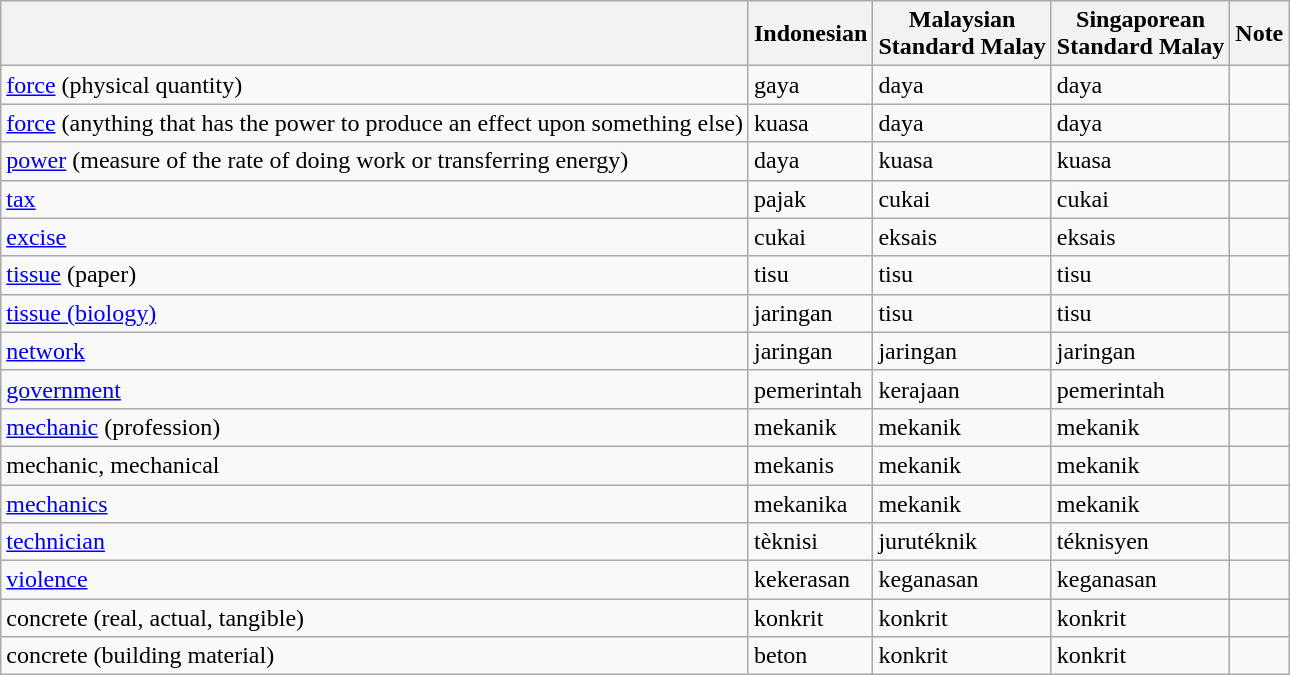<table class="wikitable">
<tr>
<th></th>
<th>Indonesian</th>
<th>Malaysian<br>Standard Malay</th>
<th>Singaporean<br>Standard Malay</th>
<th>Note</th>
</tr>
<tr>
<td><a href='#'>force</a> (physical quantity)</td>
<td>gaya</td>
<td>daya</td>
<td>daya</td>
<td></td>
</tr>
<tr>
<td><a href='#'>force</a> (anything that has the power to produce an effect upon something else)</td>
<td>kuasa</td>
<td>daya</td>
<td>daya</td>
<td></td>
</tr>
<tr>
<td><a href='#'>power</a> (measure of the rate of doing work or transferring energy)</td>
<td>daya</td>
<td>kuasa</td>
<td>kuasa</td>
<td></td>
</tr>
<tr>
<td><a href='#'>tax</a></td>
<td>pajak</td>
<td>cukai</td>
<td>cukai</td>
<td></td>
</tr>
<tr>
<td><a href='#'>excise</a></td>
<td>cukai</td>
<td>eksais</td>
<td>eksais</td>
<td></td>
</tr>
<tr>
<td><a href='#'>tissue</a> (paper)</td>
<td>tisu</td>
<td>tisu</td>
<td>tisu</td>
<td></td>
</tr>
<tr>
<td><a href='#'>tissue (biology)</a></td>
<td>jaringan</td>
<td>tisu</td>
<td>tisu</td>
<td></td>
</tr>
<tr>
<td><a href='#'>network</a></td>
<td>jaringan</td>
<td>jaringan</td>
<td>jaringan</td>
<td></td>
</tr>
<tr>
<td><a href='#'>government</a></td>
<td>pemerintah</td>
<td>kerajaan</td>
<td>pemerintah</td>
<td></td>
</tr>
<tr>
<td><a href='#'>mechanic</a> (profession)</td>
<td>mekanik</td>
<td>mekanik</td>
<td>mekanik</td>
<td></td>
</tr>
<tr>
<td>mechanic, mechanical</td>
<td>mekanis</td>
<td>mekanik</td>
<td>mekanik</td>
<td></td>
</tr>
<tr>
<td><a href='#'>mechanics</a></td>
<td>mekanika</td>
<td>mekanik</td>
<td>mekanik</td>
<td></td>
</tr>
<tr>
<td><a href='#'>technician</a></td>
<td>tèknisi</td>
<td>jurutéknik</td>
<td>téknisyen</td>
<td></td>
</tr>
<tr>
<td><a href='#'>violence</a></td>
<td>kekerasan</td>
<td>keganasan</td>
<td>keganasan</td>
<td></td>
</tr>
<tr>
<td>concrete (real, actual, tangible)</td>
<td>konkrit</td>
<td>konkrit</td>
<td>konkrit</td>
<td></td>
</tr>
<tr>
<td>concrete (building material)</td>
<td>beton</td>
<td>konkrit</td>
<td>konkrit</td>
<td></td>
</tr>
</table>
